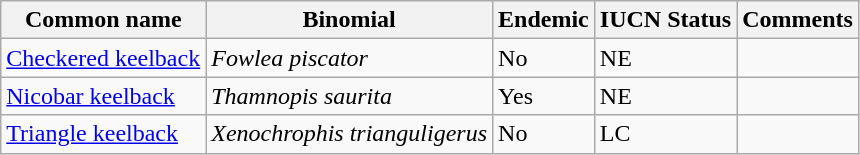<table class="wikitable">
<tr>
<th>Common name</th>
<th>Binomial</th>
<th>Endemic</th>
<th>IUCN Status</th>
<th>Comments</th>
</tr>
<tr>
<td><a href='#'>Checkered keelback</a></td>
<td><em>Fowlea piscator</em></td>
<td>No</td>
<td>NE</td>
<td></td>
</tr>
<tr>
<td><a href='#'>Nicobar keelback</a></td>
<td><em>Thamnopis saurita</em></td>
<td>Yes</td>
<td>NE</td>
<td></td>
</tr>
<tr>
<td><a href='#'>Triangle keelback</a></td>
<td><em>Xenochrophis trianguligerus</em></td>
<td>No</td>
<td>LC</td>
<td></td>
</tr>
</table>
